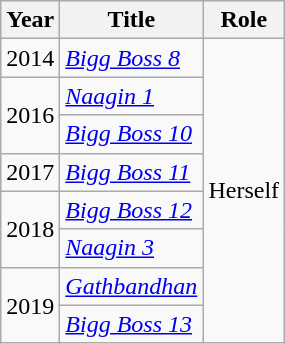<table class="wikitable sortable">
<tr>
<th>Year</th>
<th>Title</th>
<th>Role</th>
</tr>
<tr>
<td>2014</td>
<td><em><a href='#'>Bigg Boss 8</a></em></td>
<td rowspan="8">Herself</td>
</tr>
<tr>
<td rowspan="2">2016</td>
<td><em><a href='#'>Naagin 1</a></em></td>
</tr>
<tr>
<td><em><a href='#'>Bigg Boss 10</a></em></td>
</tr>
<tr>
<td>2017</td>
<td><em><a href='#'>Bigg Boss 11</a></em></td>
</tr>
<tr>
<td rowspan="2">2018</td>
<td><em><a href='#'>Bigg Boss 12</a></em></td>
</tr>
<tr>
<td><em><a href='#'>Naagin 3</a></em></td>
</tr>
<tr>
<td rowspan="3">2019</td>
<td><em><a href='#'>Gathbandhan</a></em></td>
</tr>
<tr>
<td><em><a href='#'>Bigg Boss 13</a></em></td>
</tr>
</table>
